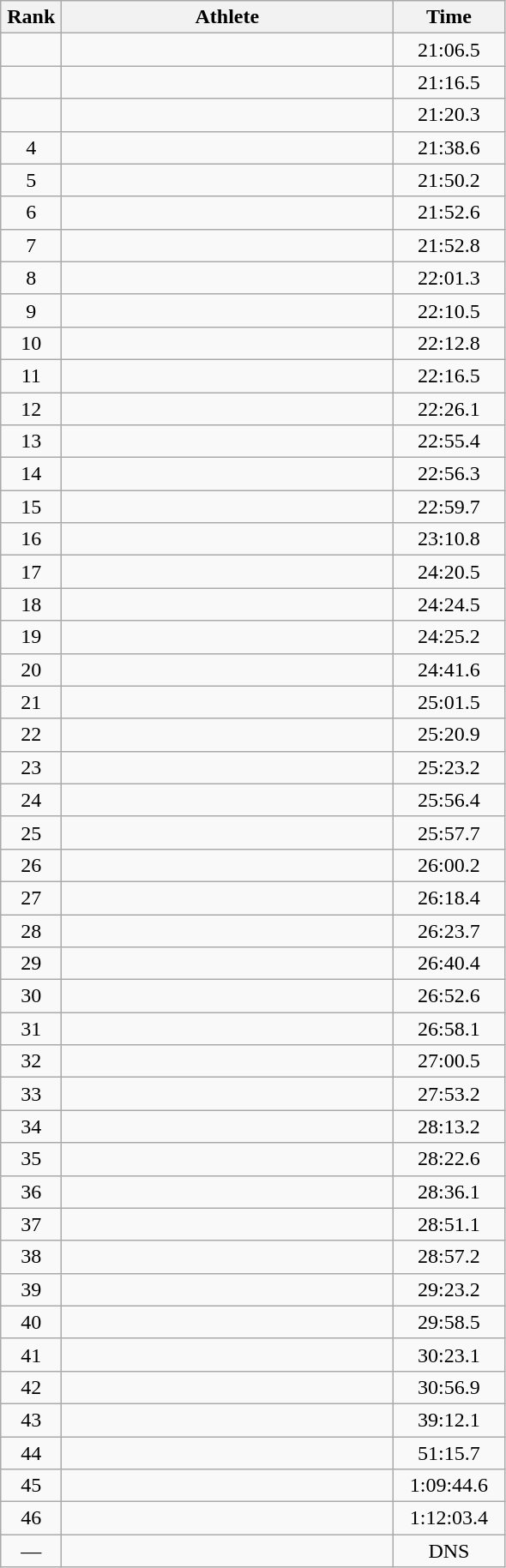<table class=wikitable style="text-align:center">
<tr>
<th width=40>Rank</th>
<th width=250>Athlete</th>
<th width=80>Time</th>
</tr>
<tr>
<td></td>
<td align=left></td>
<td>21:06.5</td>
</tr>
<tr>
<td></td>
<td align=left></td>
<td>21:16.5</td>
</tr>
<tr>
<td></td>
<td align=left></td>
<td>21:20.3</td>
</tr>
<tr>
<td>4</td>
<td align=left></td>
<td>21:38.6</td>
</tr>
<tr>
<td>5</td>
<td align=left></td>
<td>21:50.2</td>
</tr>
<tr>
<td>6</td>
<td align=left></td>
<td>21:52.6</td>
</tr>
<tr>
<td>7</td>
<td align=left></td>
<td>21:52.8</td>
</tr>
<tr>
<td>8</td>
<td align=left></td>
<td>22:01.3</td>
</tr>
<tr>
<td>9</td>
<td align=left></td>
<td>22:10.5</td>
</tr>
<tr>
<td>10</td>
<td align=left></td>
<td>22:12.8</td>
</tr>
<tr>
<td>11</td>
<td align=left></td>
<td>22:16.5</td>
</tr>
<tr>
<td>12</td>
<td align=left></td>
<td>22:26.1</td>
</tr>
<tr>
<td>13</td>
<td align=left></td>
<td>22:55.4</td>
</tr>
<tr>
<td>14</td>
<td align=left></td>
<td>22:56.3</td>
</tr>
<tr>
<td>15</td>
<td align=left></td>
<td>22:59.7</td>
</tr>
<tr>
<td>16</td>
<td align=left></td>
<td>23:10.8</td>
</tr>
<tr>
<td>17</td>
<td align=left></td>
<td>24:20.5</td>
</tr>
<tr>
<td>18</td>
<td align=left></td>
<td>24:24.5</td>
</tr>
<tr>
<td>19</td>
<td align=left></td>
<td>24:25.2</td>
</tr>
<tr>
<td>20</td>
<td align=left></td>
<td>24:41.6</td>
</tr>
<tr>
<td>21</td>
<td align=left></td>
<td>25:01.5</td>
</tr>
<tr>
<td>22</td>
<td align=left></td>
<td>25:20.9</td>
</tr>
<tr>
<td>23</td>
<td align=left></td>
<td>25:23.2</td>
</tr>
<tr>
<td>24</td>
<td align=left></td>
<td>25:56.4</td>
</tr>
<tr>
<td>25</td>
<td align=left></td>
<td>25:57.7</td>
</tr>
<tr>
<td>26</td>
<td align=left></td>
<td>26:00.2</td>
</tr>
<tr>
<td>27</td>
<td align=left></td>
<td>26:18.4</td>
</tr>
<tr>
<td>28</td>
<td align=left></td>
<td>26:23.7</td>
</tr>
<tr>
<td>29</td>
<td align=left></td>
<td>26:40.4</td>
</tr>
<tr>
<td>30</td>
<td align=left></td>
<td>26:52.6</td>
</tr>
<tr>
<td>31</td>
<td align=left></td>
<td>26:58.1</td>
</tr>
<tr>
<td>32</td>
<td align=left></td>
<td>27:00.5</td>
</tr>
<tr>
<td>33</td>
<td align=left></td>
<td>27:53.2</td>
</tr>
<tr>
<td>34</td>
<td align=left></td>
<td>28:13.2</td>
</tr>
<tr>
<td>35</td>
<td align=left></td>
<td>28:22.6</td>
</tr>
<tr>
<td>36</td>
<td align=left></td>
<td>28:36.1</td>
</tr>
<tr>
<td>37</td>
<td align=left></td>
<td>28:51.1</td>
</tr>
<tr>
<td>38</td>
<td align=left></td>
<td>28:57.2</td>
</tr>
<tr>
<td>39</td>
<td align=left></td>
<td>29:23.2</td>
</tr>
<tr>
<td>40</td>
<td align=left></td>
<td>29:58.5</td>
</tr>
<tr>
<td>41</td>
<td align=left></td>
<td>30:23.1</td>
</tr>
<tr>
<td>42</td>
<td align=left></td>
<td>30:56.9</td>
</tr>
<tr>
<td>43</td>
<td align=left></td>
<td>39:12.1</td>
</tr>
<tr>
<td>44</td>
<td align=left></td>
<td>51:15.7</td>
</tr>
<tr>
<td>45</td>
<td align=left></td>
<td>1:09:44.6</td>
</tr>
<tr>
<td>46</td>
<td align=left></td>
<td>1:12:03.4</td>
</tr>
<tr>
<td>—</td>
<td align=left></td>
<td>DNS</td>
</tr>
</table>
